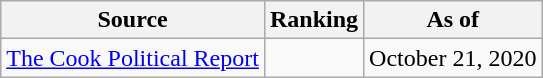<table class="wikitable" style="text-align:center">
<tr>
<th>Source</th>
<th>Ranking</th>
<th>As of</th>
</tr>
<tr>
<td align=left><a href='#'>The Cook Political Report</a></td>
<td></td>
<td>October 21, 2020</td>
</tr>
</table>
